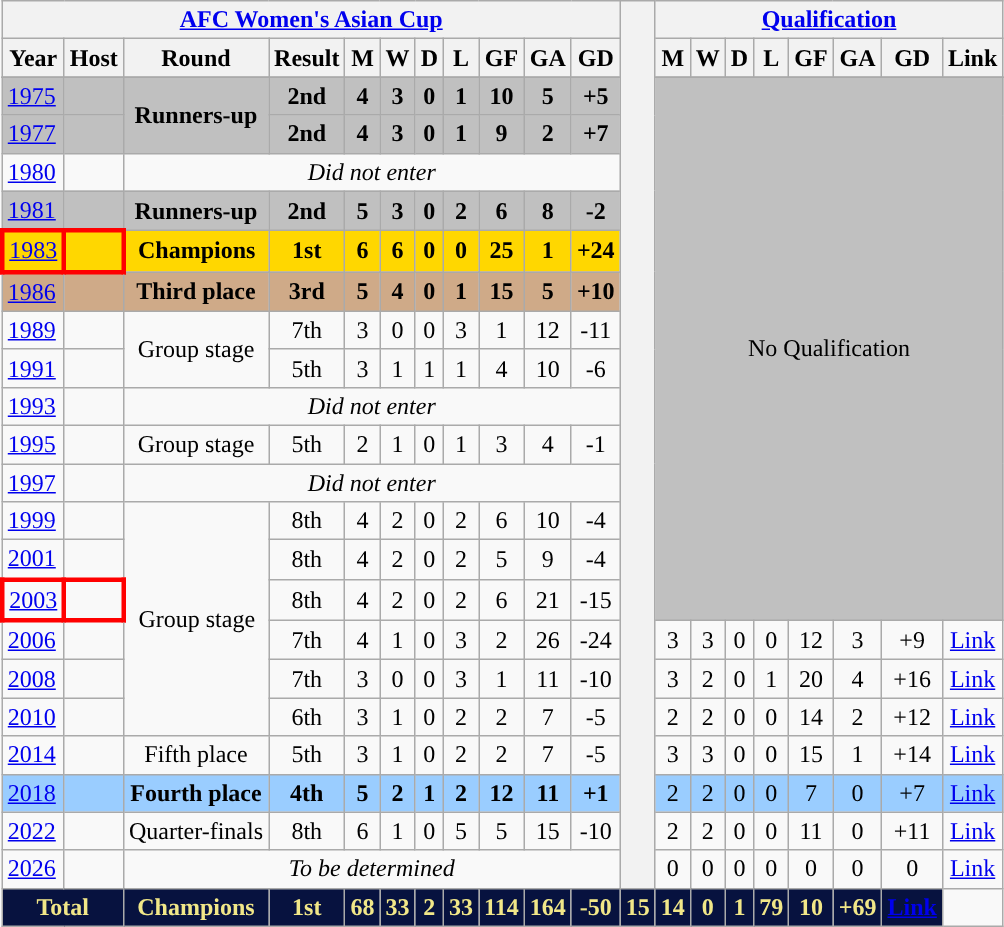<table class="wikitable" style="text-align: center;font-size:100%;">
<tr>
<th colspan=11><a href='#'>AFC Women's Asian Cup</a></th>
<th width=1 rowspan=24></th>
<th colspan=8><a href='#'>Qualification</a></th>
</tr>
<tr>
<th>Year</th>
<th>Host</th>
<th>Round</th>
<th>Result</th>
<th>M</th>
<th>W</th>
<th>D</th>
<th>L</th>
<th>GF</th>
<th>GA</th>
<th>GD</th>
<th>M</th>
<th>W</th>
<th>D</th>
<th>L</th>
<th>GF</th>
<th>GA</th>
<th>GD</th>
<th>Link</th>
</tr>
<tr>
</tr>
<tr style="background:silver;">
<td style="text-align: left;"><a href='#'>1975</a></td>
<td style="text-align: left;"></td>
<td rowspan=2><strong>Runners-up</strong></td>
<td><strong>2nd</strong></td>
<td><strong>4</strong></td>
<td><strong>3</strong></td>
<td><strong>0</strong></td>
<td><strong>1</strong></td>
<td><strong>10</strong></td>
<td><strong>5</strong></td>
<td><strong>+5</strong></td>
<td colspan=8 rowspan=14>No Qualification</td>
</tr>
<tr style="background:silver;">
<td style="text-align: left;"><a href='#'>1977</a></td>
<td style="text-align: left;"></td>
<td><strong>2nd</strong></td>
<td><strong>4</strong></td>
<td><strong>3</strong></td>
<td><strong>0</strong></td>
<td><strong>1</strong></td>
<td><strong>9</strong></td>
<td><strong>2</strong></td>
<td><strong>+7</strong></td>
</tr>
<tr>
<td style="text-align: left;"><a href='#'>1980</a></td>
<td style="text-align: left;"></td>
<td colspan=9><em>Did not enter</em></td>
</tr>
<tr style="background:silver;">
<td style="text-align: left;"><a href='#'>1981</a></td>
<td style="text-align: left;"></td>
<td><strong>Runners-up</strong></td>
<td><strong>2nd</strong></td>
<td><strong>5</strong></td>
<td><strong>3</strong></td>
<td><strong>0</strong></td>
<td><strong>2</strong></td>
<td><strong>6</strong></td>
<td><strong>8</strong></td>
<td><strong>-2</strong></td>
</tr>
<tr style="background:gold;">
<td style="border: 3px solid red; text-align: left"><a href='#'>1983</a></td>
<td style="border: 3px solid red; text-align: left"></td>
<td><strong>Champions</strong></td>
<td><strong>1st</strong></td>
<td><strong>6</strong></td>
<td><strong>6</strong></td>
<td><strong>0</strong></td>
<td><strong>0</strong></td>
<td><strong>25</strong></td>
<td><strong>1</strong></td>
<td><strong>+24</strong></td>
</tr>
<tr style="background:#cfaa88;">
<td style="text-align: left;"><a href='#'>1986</a></td>
<td style="text-align: left;"></td>
<td><strong>Third place</strong></td>
<td><strong>3rd</strong></td>
<td><strong>5</strong></td>
<td><strong>4</strong></td>
<td><strong>0</strong></td>
<td><strong>1</strong></td>
<td><strong>15</strong></td>
<td><strong>5</strong></td>
<td><strong>+10</strong></td>
</tr>
<tr>
<td style="text-align: left;"><a href='#'>1989</a></td>
<td style="text-align: left;"></td>
<td rowspan=2>Group stage</td>
<td>7th</td>
<td>3</td>
<td>0</td>
<td>0</td>
<td>3</td>
<td>1</td>
<td>12</td>
<td>-11</td>
</tr>
<tr>
<td style="text-align: left;"><a href='#'>1991</a></td>
<td style="text-align: left;"></td>
<td>5th</td>
<td>3</td>
<td>1</td>
<td>1</td>
<td>1</td>
<td>4</td>
<td>10</td>
<td>-6</td>
</tr>
<tr>
<td style="text-align: left;"><a href='#'>1993</a></td>
<td style="text-align: left;"></td>
<td colspan=9><em>Did not enter</em></td>
</tr>
<tr>
<td style="text-align: left;"><a href='#'>1995</a></td>
<td style="text-align: left;"></td>
<td>Group stage</td>
<td>5th</td>
<td>2</td>
<td>1</td>
<td>0</td>
<td>1</td>
<td>3</td>
<td>4</td>
<td>-1</td>
</tr>
<tr>
<td style="text-align: left;"><a href='#'>1997</a></td>
<td style="text-align: left;"></td>
<td colspan=9><em>Did not enter</em></td>
</tr>
<tr>
<td style="text-align: left;"><a href='#'>1999</a></td>
<td style="text-align: left;"></td>
<td rowspan=6>Group stage</td>
<td>8th</td>
<td>4</td>
<td>2</td>
<td>0</td>
<td>2</td>
<td>6</td>
<td>10</td>
<td>-4</td>
</tr>
<tr>
<td style="text-align: left;"><a href='#'>2001</a></td>
<td style="text-align: left;"></td>
<td>8th</td>
<td>4</td>
<td>2</td>
<td>0</td>
<td>2</td>
<td>5</td>
<td>9</td>
<td>-4</td>
</tr>
<tr>
<td style="border: 3px solid red; text-align: left"><a href='#'>2003</a></td>
<td style="border: 3px solid red; text-align: left"></td>
<td>8th</td>
<td>4</td>
<td>2</td>
<td>0</td>
<td>2</td>
<td>6</td>
<td>21</td>
<td>-15</td>
</tr>
<tr>
<td style="text-align: left;"><a href='#'>2006</a></td>
<td style="text-align: left;"></td>
<td>7th</td>
<td>4</td>
<td>1</td>
<td>0</td>
<td>3</td>
<td>2</td>
<td>26</td>
<td>-24</td>
<td>3</td>
<td>3</td>
<td>0</td>
<td>0</td>
<td>12</td>
<td>3</td>
<td>+9</td>
<td><a href='#'>Link</a></td>
</tr>
<tr>
<td style="text-align: left;"><a href='#'>2008</a></td>
<td style="text-align: left;"></td>
<td>7th</td>
<td>3</td>
<td>0</td>
<td>0</td>
<td>3</td>
<td>1</td>
<td>11</td>
<td>-10</td>
<td>3</td>
<td>2</td>
<td>0</td>
<td>1</td>
<td>20</td>
<td>4</td>
<td>+16</td>
<td><a href='#'>Link</a></td>
</tr>
<tr>
<td style="text-align: left;"><a href='#'>2010</a></td>
<td style="text-align: left;"></td>
<td>6th</td>
<td>3</td>
<td>1</td>
<td>0</td>
<td>2</td>
<td>2</td>
<td>7</td>
<td>-5</td>
<td>2</td>
<td>2</td>
<td>0</td>
<td>0</td>
<td>14</td>
<td>2</td>
<td>+12</td>
<td><a href='#'>Link</a></td>
</tr>
<tr>
<td style="text-align: left;"><a href='#'>2014</a></td>
<td style="text-align: left;"></td>
<td>Fifth place</td>
<td>5th</td>
<td>3</td>
<td>1</td>
<td>0</td>
<td>2</td>
<td>2</td>
<td>7</td>
<td>-5</td>
<td>3</td>
<td>3</td>
<td>0</td>
<td>0</td>
<td>15</td>
<td>1</td>
<td>+14</td>
<td><a href='#'>Link</a></td>
</tr>
<tr style="background:#9acdff;">
<td style="text-align: left;"><a href='#'>2018</a></td>
<td style="text-align: left;"></td>
<td><strong>Fourth place</strong></td>
<td><strong>4th</strong></td>
<td><strong>5</strong></td>
<td><strong>2</strong></td>
<td><strong>1</strong></td>
<td><strong>2</strong></td>
<td><strong>12</strong></td>
<td><strong>11</strong></td>
<td><strong>+1</strong></td>
<td>2</td>
<td>2</td>
<td>0</td>
<td>0</td>
<td>7</td>
<td>0</td>
<td>+7</td>
<td><a href='#'>Link</a></td>
</tr>
<tr>
<td style="text-align: left;"><a href='#'>2022</a></td>
<td style="text-align: left;"></td>
<td>Quarter-finals</td>
<td>8th</td>
<td>6</td>
<td>1</td>
<td>0</td>
<td>5</td>
<td>5</td>
<td>15</td>
<td>-10</td>
<td>2</td>
<td>2</td>
<td>0</td>
<td>0</td>
<td>11</td>
<td>0</td>
<td>+11</td>
<td><a href='#'>Link</a></td>
</tr>
<tr>
<td style="text-align: left;"><a href='#'>2026</a></td>
<td style="text-align: left;"></td>
<td colspan=9 rowspan=1><em>To be determined</em></td>
<td>0</td>
<td>0</td>
<td>0</td>
<td>0</td>
<td>0</td>
<td>0</td>
<td>0</td>
<td><a href='#'>Link</a></td>
</tr>
<tr>
<td colspan=2 style="background: #07123F; color: #F1E788;"><strong>Total</strong></td>
<td style="background: #07123F; color: #F1E788;"><strong>Champions</strong></td>
<td style="background: #07123F; color: #F1E788;"><strong>1st</strong></td>
<td style="background: #07123F; color: #F1E788;"><strong>68</strong></td>
<td style="background: #07123F; color: #F1E788;"><strong>33</strong></td>
<td style="background: #07123F; color: #F1E788;"><strong>2</strong></td>
<td style="background: #07123F; color: #F1E788;"><strong>33</strong></td>
<td style="background: #07123F; color: #F1E788;"><strong>114</strong></td>
<td style="background: #07123F; color: #F1E788;"><strong>164</strong></td>
<td style="background: #07123F; color: #F1E788;"><strong>-50</strong></td>
<td style="background: #07123F; color: #F1E788;"><strong>15</strong></td>
<td style="background: #07123F; color: #F1E788;"><strong>14</strong></td>
<td style="background: #07123F; color: #F1E788;"><strong>0</strong></td>
<td style="background: #07123F; color: #F1E788;"><strong>1</strong></td>
<td style="background: #07123F; color: #F1E788;"><strong>79</strong></td>
<td style="background: #07123F; color: #F1E788;"><strong>10</strong></td>
<td style="background: #07123F; color: #F1E788;"><strong>+69</strong></td>
<td style="background: #07123F; color: #F1E788;"><strong><a href='#'>Link</a></strong></td>
</tr>
</table>
